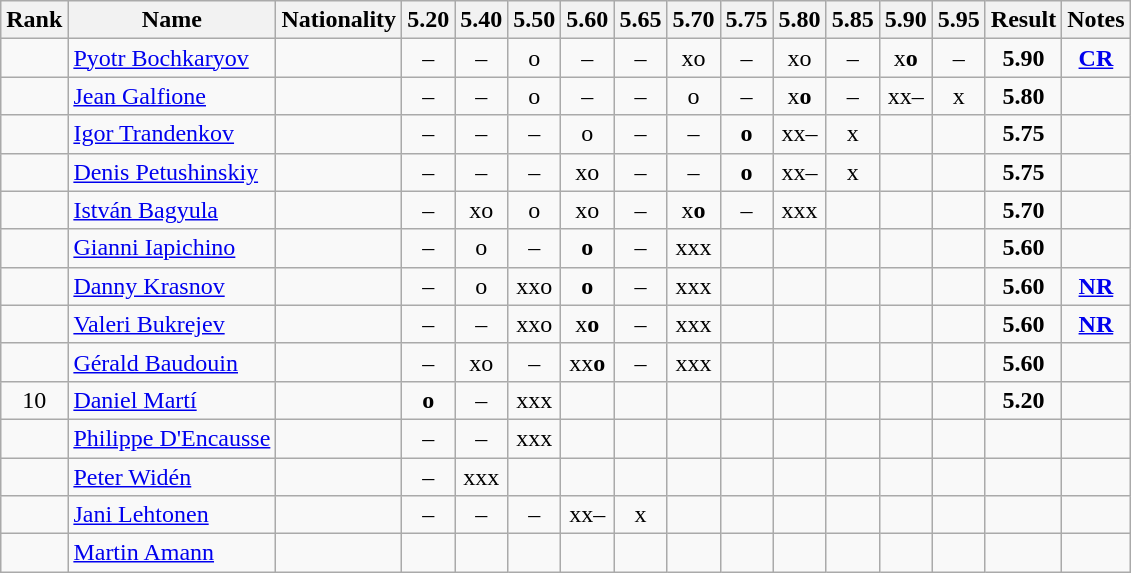<table class="wikitable sortable" style="text-align:center">
<tr>
<th>Rank</th>
<th>Name</th>
<th>Nationality</th>
<th>5.20</th>
<th>5.40</th>
<th>5.50</th>
<th>5.60</th>
<th>5.65</th>
<th>5.70</th>
<th>5.75</th>
<th>5.80</th>
<th>5.85</th>
<th>5.90</th>
<th>5.95</th>
<th>Result</th>
<th>Notes</th>
</tr>
<tr>
<td></td>
<td align="left"><a href='#'>Pyotr Bochkaryov</a></td>
<td align=left></td>
<td>–</td>
<td>–</td>
<td>o</td>
<td>–</td>
<td>–</td>
<td>xo</td>
<td>–</td>
<td>xo</td>
<td>–</td>
<td>x<strong>o</strong></td>
<td>–</td>
<td><strong>5.90</strong></td>
<td><strong><a href='#'>CR</a></strong></td>
</tr>
<tr>
<td></td>
<td align="left"><a href='#'>Jean Galfione</a></td>
<td align=left></td>
<td>–</td>
<td>–</td>
<td>o</td>
<td>–</td>
<td>–</td>
<td>o</td>
<td>–</td>
<td>x<strong>o</strong></td>
<td>–</td>
<td>xx–</td>
<td>x</td>
<td><strong>5.80</strong></td>
<td></td>
</tr>
<tr>
<td></td>
<td align="left"><a href='#'>Igor Trandenkov</a></td>
<td align=left></td>
<td>–</td>
<td>–</td>
<td>–</td>
<td>o</td>
<td>–</td>
<td>–</td>
<td><strong>o</strong></td>
<td>xx–</td>
<td>x</td>
<td></td>
<td></td>
<td><strong>5.75</strong></td>
<td></td>
</tr>
<tr>
<td></td>
<td align="left"><a href='#'>Denis Petushinskiy</a></td>
<td align=left></td>
<td>–</td>
<td>–</td>
<td>–</td>
<td>xo</td>
<td>–</td>
<td>–</td>
<td><strong>o</strong></td>
<td>xx–</td>
<td>x</td>
<td></td>
<td></td>
<td><strong>5.75</strong></td>
<td></td>
</tr>
<tr>
<td></td>
<td align="left"><a href='#'>István Bagyula</a></td>
<td align=left></td>
<td>–</td>
<td>xo</td>
<td>o</td>
<td>xo</td>
<td>–</td>
<td>x<strong>o</strong></td>
<td>–</td>
<td>xxx</td>
<td></td>
<td></td>
<td></td>
<td><strong>5.70</strong></td>
<td></td>
</tr>
<tr>
<td></td>
<td align="left"><a href='#'>Gianni Iapichino</a></td>
<td align=left></td>
<td>–</td>
<td>o</td>
<td>–</td>
<td><strong>o</strong></td>
<td>–</td>
<td>xxx</td>
<td></td>
<td></td>
<td></td>
<td></td>
<td></td>
<td><strong>5.60</strong></td>
<td></td>
</tr>
<tr>
<td></td>
<td align="left"><a href='#'>Danny Krasnov</a></td>
<td align=left></td>
<td>–</td>
<td>o</td>
<td>xxo</td>
<td><strong>o</strong></td>
<td>–</td>
<td>xxx</td>
<td></td>
<td></td>
<td></td>
<td></td>
<td></td>
<td><strong>5.60</strong></td>
<td><strong><a href='#'>NR</a></strong></td>
</tr>
<tr>
<td></td>
<td align="left"><a href='#'>Valeri Bukrejev</a></td>
<td align=left></td>
<td>–</td>
<td>–</td>
<td>xxo</td>
<td>x<strong>o</strong></td>
<td>–</td>
<td>xxx</td>
<td></td>
<td></td>
<td></td>
<td></td>
<td></td>
<td><strong>5.60</strong></td>
<td><strong><a href='#'>NR</a></strong></td>
</tr>
<tr>
<td></td>
<td align="left"><a href='#'>Gérald Baudouin</a></td>
<td align=left></td>
<td>–</td>
<td>xo</td>
<td>–</td>
<td>xx<strong>o</strong></td>
<td>–</td>
<td>xxx</td>
<td></td>
<td></td>
<td></td>
<td></td>
<td></td>
<td><strong>5.60</strong></td>
<td></td>
</tr>
<tr>
<td>10</td>
<td align="left"><a href='#'>Daniel Martí</a></td>
<td align=left></td>
<td><strong>o</strong></td>
<td>–</td>
<td>xxx</td>
<td></td>
<td></td>
<td></td>
<td></td>
<td></td>
<td></td>
<td></td>
<td></td>
<td><strong>5.20</strong></td>
<td></td>
</tr>
<tr>
<td></td>
<td align="left"><a href='#'>Philippe D'Encausse</a></td>
<td align=left></td>
<td>–</td>
<td>–</td>
<td>xxx</td>
<td></td>
<td></td>
<td></td>
<td></td>
<td></td>
<td></td>
<td></td>
<td></td>
<td><strong></strong></td>
<td></td>
</tr>
<tr>
<td></td>
<td align="left"><a href='#'>Peter Widén</a></td>
<td align=left></td>
<td>–</td>
<td>xxx</td>
<td></td>
<td></td>
<td></td>
<td></td>
<td></td>
<td></td>
<td></td>
<td></td>
<td></td>
<td><strong></strong></td>
<td></td>
</tr>
<tr>
<td></td>
<td align="left"><a href='#'>Jani Lehtonen</a></td>
<td align=left></td>
<td>–</td>
<td>–</td>
<td>–</td>
<td>xx–</td>
<td>x</td>
<td></td>
<td></td>
<td></td>
<td></td>
<td></td>
<td></td>
<td><strong></strong></td>
<td></td>
</tr>
<tr>
<td></td>
<td align="left"><a href='#'>Martin Amann</a></td>
<td align=left></td>
<td></td>
<td></td>
<td></td>
<td></td>
<td></td>
<td></td>
<td></td>
<td></td>
<td></td>
<td></td>
<td></td>
<td><strong></strong></td>
<td></td>
</tr>
</table>
